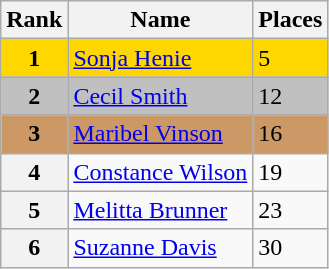<table class="wikitable">
<tr>
<th>Rank</th>
<th>Name</th>
<th>Places</th>
</tr>
<tr bgcolor=gold>
<td align=center><strong>1</strong></td>
<td> <a href='#'>Sonja Henie</a></td>
<td>5</td>
</tr>
<tr bgcolor=silver>
<td align=center><strong>2</strong></td>
<td> <a href='#'>Cecil Smith</a></td>
<td>12</td>
</tr>
<tr bgcolor=cc9966>
<td align=center><strong>3</strong></td>
<td> <a href='#'>Maribel Vinson</a></td>
<td>16</td>
</tr>
<tr>
<th>4</th>
<td> <a href='#'>Constance Wilson</a></td>
<td>19</td>
</tr>
<tr>
<th>5</th>
<td> <a href='#'>Melitta Brunner</a></td>
<td>23</td>
</tr>
<tr>
<th>6</th>
<td> <a href='#'>Suzanne Davis</a></td>
<td>30</td>
</tr>
</table>
